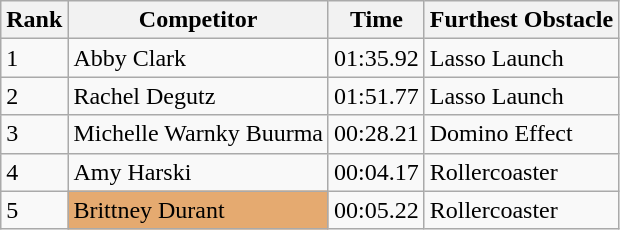<table class="wikitable sortable mw-collapsible">
<tr>
<th>Rank</th>
<th>Competitor</th>
<th>Time</th>
<th>Furthest Obstacle</th>
</tr>
<tr>
<td>1</td>
<td>Abby Clark</td>
<td>01:35.92</td>
<td>Lasso Launch</td>
</tr>
<tr>
<td>2</td>
<td>Rachel Degutz</td>
<td>01:51.77</td>
<td>Lasso Launch</td>
</tr>
<tr>
<td>3</td>
<td>Michelle Warnky Buurma</td>
<td>00:28.21</td>
<td>Domino Effect</td>
</tr>
<tr>
<td>4</td>
<td>Amy Harski</td>
<td>00:04.17</td>
<td>Rollercoaster</td>
</tr>
<tr>
<td>5</td>
<td style="background-color:#E5AA70">Brittney Durant</td>
<td>00:05.22</td>
<td>Rollercoaster</td>
</tr>
</table>
